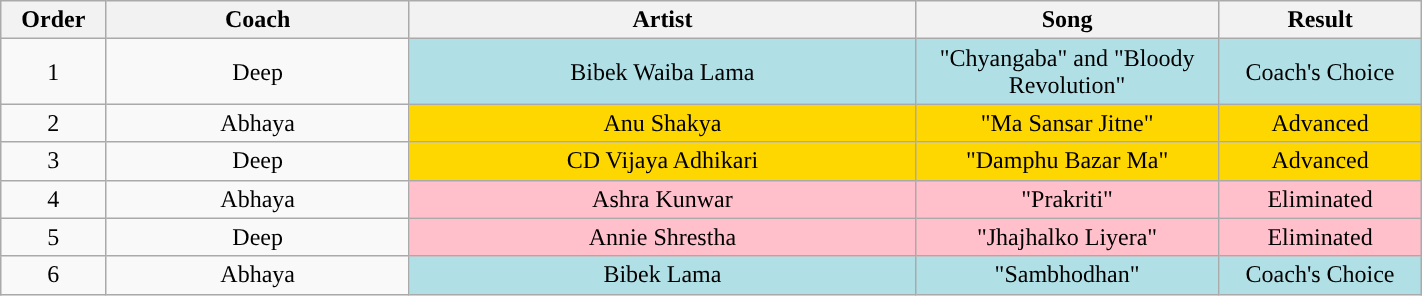<table class="wikitable plainrowheaders" style="text-align:center; width:75%;">
<tr>
<th scope="col" style="width:05%;">Order</th>
<th scope="col" style="width:15%;">Coach</th>
<th scope="col" style="width:25%;">Artist</th>
<th scope="col" style="width:15%;">Song</th>
<th scope="col" style="width:10%;">Result</th>
</tr>
<tr>
<td scope="row">1</td>
<td>Deep</td>
<td style="background:#b0e0e6">Bibek Waiba Lama</td>
<td style="background:#b0e0e6">"Chyangaba" and "Bloody Revolution"</td>
<td style="background:#b0e0e6">Coach's Choice</td>
</tr>
<tr>
<td scope="row">2</td>
<td>Abhaya</td>
<td style="background:gold">Anu Shakya</td>
<td style="background:gold">"Ma Sansar Jitne"</td>
<td style="background:gold">Advanced</td>
</tr>
<tr>
<td scope="row">3</td>
<td>Deep</td>
<td style="background:gold">CD Vijaya Adhikari</td>
<td style="background:gold">"Damphu Bazar Ma"</td>
<td style="background:gold">Advanced</td>
</tr>
<tr>
<td scope="row">4</td>
<td>Abhaya</td>
<td style="background:pink">Ashra Kunwar</td>
<td style="background:pink">"Prakriti"</td>
<td style="background:pink">Eliminated</td>
</tr>
<tr>
<td scope="row">5</td>
<td>Deep</td>
<td style="background:pink">Annie Shrestha</td>
<td style="background:pink">"Jhajhalko Liyera"</td>
<td style="background:pink">Eliminated</td>
</tr>
<tr>
<td scope="row">6</td>
<td>Abhaya</td>
<td style="background:#b0e0e6">Bibek Lama</td>
<td style="background:#b0e0e6">"Sambhodhan"</td>
<td style="background:#b0e0e6">Coach's Choice</td>
</tr>
</table>
